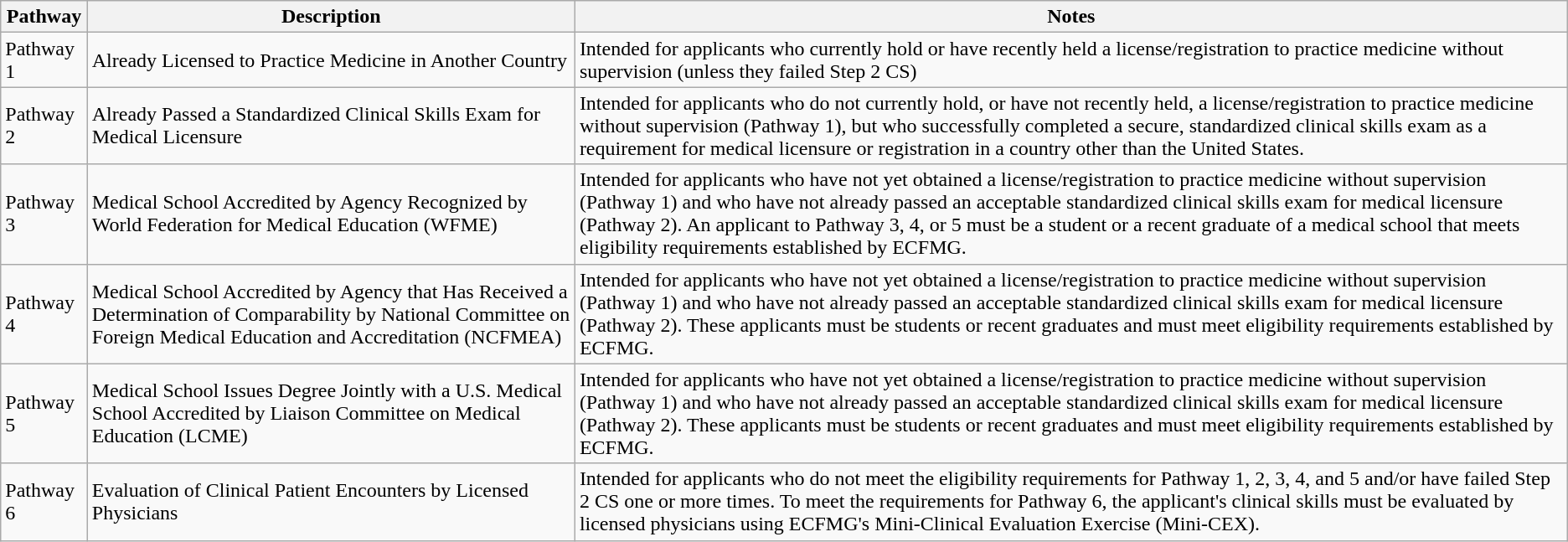<table class="wikitable">
<tr>
<th scope="col">Pathway</th>
<th scope="col">Description</th>
<th scope="col">Notes</th>
</tr>
<tr>
<td>Pathway 1</td>
<td>Already Licensed to Practice Medicine in Another Country</td>
<td>Intended for applicants who currently hold or have recently held a license/registration to practice medicine without supervision (unless they failed Step 2 CS)</td>
</tr>
<tr>
<td>Pathway 2</td>
<td>Already Passed a Standardized Clinical Skills Exam for Medical Licensure</td>
<td>Intended for applicants who do not currently hold, or have not recently held, a license/registration to practice medicine without supervision (Pathway 1), but who successfully completed a secure, standardized clinical skills exam as a requirement for medical licensure or registration in a country other than the United States.</td>
</tr>
<tr>
<td>Pathway 3</td>
<td>Medical School Accredited by Agency Recognized by World Federation for Medical Education (WFME)</td>
<td>Intended for applicants who have not yet obtained a license/registration to practice medicine without supervision (Pathway 1) and who have not already passed an acceptable standardized clinical skills exam for medical licensure (Pathway 2). An applicant to Pathway 3, 4, or 5 must be a student or a recent graduate of a medical school that meets eligibility requirements established by ECFMG.</td>
</tr>
<tr>
<td>Pathway 4</td>
<td>Medical School Accredited by Agency that Has Received a Determination of Comparability by National Committee on Foreign Medical Education and Accreditation (NCFMEA)</td>
<td>Intended  for applicants who have not yet obtained a license/registration to practice medicine without supervision (Pathway 1) and who have not already passed an acceptable standardized clinical skills exam for medical licensure (Pathway 2). These applicants must be students or recent graduates and must meet eligibility requirements established by ECFMG.</td>
</tr>
<tr>
<td>Pathway 5</td>
<td>Medical School Issues Degree Jointly with a U.S. Medical School Accredited by Liaison Committee on Medical Education (LCME)</td>
<td>Intended  for applicants who have not yet obtained a license/registration to practice medicine without supervision (Pathway 1) and who have not already passed an acceptable standardized clinical skills exam for medical licensure (Pathway 2). These applicants must be students or recent graduates and must meet eligibility requirements established by ECFMG.</td>
</tr>
<tr>
<td>Pathway 6</td>
<td>Evaluation of Clinical Patient Encounters by Licensed Physicians</td>
<td>Intended for applicants who do not meet the eligibility requirements for Pathway 1, 2, 3, 4, and 5 and/or have failed Step 2 CS one or more times. To meet the requirements for Pathway 6, the applicant's clinical skills must be evaluated by licensed physicians using ECFMG's Mini-Clinical Evaluation Exercise (Mini-CEX).</td>
</tr>
</table>
